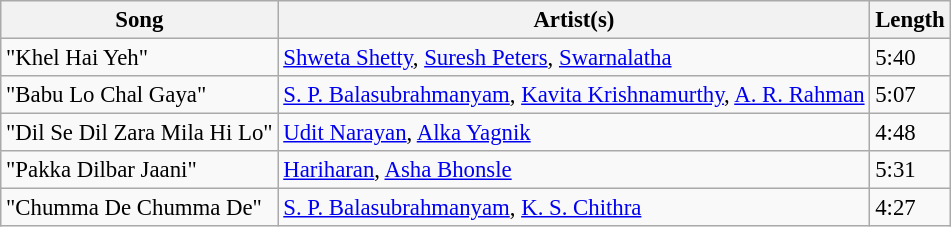<table class="wikitable tracklist" style="font-size:95%;">
<tr>
<th>Song</th>
<th>Artist(s)</th>
<th>Length</th>
</tr>
<tr>
<td>"Khel Hai Yeh"</td>
<td><a href='#'>Shweta Shetty</a>, <a href='#'>Suresh Peters</a>, <a href='#'>Swarnalatha</a></td>
<td>5:40</td>
</tr>
<tr>
<td>"Babu Lo Chal Gaya"</td>
<td><a href='#'>S. P. Balasubrahmanyam</a>, <a href='#'>Kavita Krishnamurthy</a>, <a href='#'>A.&nbsp;R. Rahman</a></td>
<td>5:07</td>
</tr>
<tr>
<td>"Dil Se Dil Zara Mila Hi Lo"</td>
<td><a href='#'>Udit Narayan</a>, <a href='#'>Alka Yagnik</a></td>
<td>4:48</td>
</tr>
<tr>
<td>"Pakka Dilbar Jaani"</td>
<td><a href='#'>Hariharan</a>, <a href='#'>Asha Bhonsle</a></td>
<td>5:31</td>
</tr>
<tr>
<td>"Chumma De Chumma De"</td>
<td><a href='#'>S. P. Balasubrahmanyam</a>, <a href='#'>K. S. Chithra</a></td>
<td>4:27</td>
</tr>
</table>
